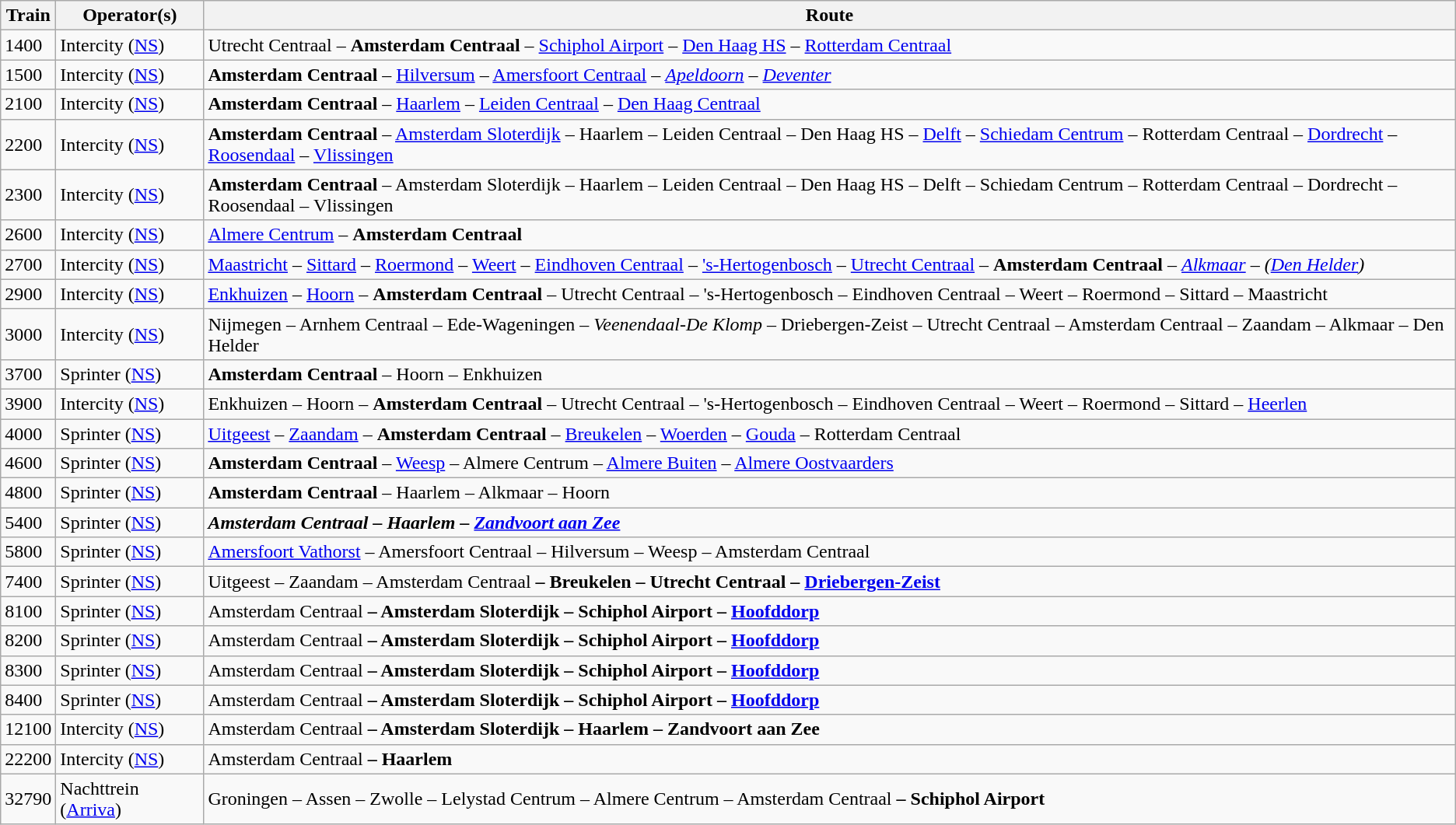<table class="wikitable">
<tr>
<th>Train</th>
<th>Operator(s)</th>
<th>Route</th>
</tr>
<tr>
<td>1400</td>
<td>Intercity (<a href='#'>NS</a>)</td>
<td>Utrecht Centraal – <strong>Amsterdam Centraal</strong> – <a href='#'>Schiphol Airport</a> – <a href='#'>Den Haag HS</a> – <a href='#'>Rotterdam Centraal</a></td>
</tr>
<tr>
<td>1500</td>
<td>Intercity (<a href='#'>NS</a>)</td>
<td><strong>Amsterdam Centraal</strong> – <a href='#'>Hilversum</a> – <a href='#'>Amersfoort Centraal</a> – <em><a href='#'>Apeldoorn</a> – <a href='#'>Deventer</a></em></td>
</tr>
<tr>
<td>2100</td>
<td>Intercity (<a href='#'>NS</a>)</td>
<td><strong>Amsterdam Centraal</strong> – <a href='#'>Haarlem</a> – <a href='#'>Leiden Centraal</a> – <a href='#'>Den Haag Centraal</a></td>
</tr>
<tr>
<td>2200</td>
<td>Intercity (<a href='#'>NS</a>)</td>
<td><strong>Amsterdam Centraal</strong> – <a href='#'>Amsterdam Sloterdijk</a> – Haarlem – Leiden Centraal – Den Haag HS – <a href='#'>Delft</a> – <a href='#'>Schiedam Centrum</a> – Rotterdam Centraal – <a href='#'>Dordrecht</a> – <a href='#'>Roosendaal</a> – <a href='#'>Vlissingen</a></td>
</tr>
<tr>
<td>2300</td>
<td>Intercity (<a href='#'>NS</a>)</td>
<td><strong>Amsterdam Centraal</strong> – Amsterdam Sloterdijk – Haarlem – Leiden Centraal – Den Haag HS – Delft – Schiedam Centrum – Rotterdam Centraal – Dordrecht – Roosendaal – Vlissingen</td>
</tr>
<tr>
<td>2600</td>
<td>Intercity (<a href='#'>NS</a>)</td>
<td><a href='#'>Almere Centrum</a> – <strong>Amsterdam Centraal</strong></td>
</tr>
<tr>
<td>2700</td>
<td>Intercity (<a href='#'>NS</a>)</td>
<td><a href='#'>Maastricht</a> – <a href='#'>Sittard</a> – <a href='#'>Roermond</a> – <a href='#'>Weert</a> – <a href='#'>Eindhoven Centraal</a> – <a href='#'>'s-Hertogenbosch</a> – <a href='#'>Utrecht Centraal</a> – <strong>Amsterdam Centraal</strong> – <em><a href='#'>Alkmaar</a> – (<a href='#'>Den Helder</a>)</em></td>
</tr>
<tr>
<td>2900</td>
<td>Intercity (<a href='#'>NS</a>)</td>
<td><a href='#'>Enkhuizen</a> – <a href='#'>Hoorn</a> – <strong>Amsterdam Centraal</strong> – Utrecht Centraal – 's-Hertogenbosch – Eindhoven Centraal – Weert – Roermond – Sittard – Maastricht</td>
</tr>
<tr>
<td>3000</td>
<td>Intercity (<a href='#'>NS</a>)</td>
<td>Nijmegen – Arnhem Centraal – Ede-Wageningen – <em>Veenendaal-De Klomp –</em> Driebergen-Zeist – Utrecht Centraal – Amsterdam Centraal – Zaandam – Alkmaar – Den Helder</td>
</tr>
<tr>
<td>3700</td>
<td>Sprinter (<a href='#'>NS</a>)</td>
<td><strong>Amsterdam Centraal</strong> – Hoorn – Enkhuizen</td>
</tr>
<tr>
<td>3900</td>
<td>Intercity (<a href='#'>NS</a>)</td>
<td>Enkhuizen – Hoorn – <strong>Amsterdam Centraal</strong> – Utrecht Centraal – 's-Hertogenbosch – Eindhoven Centraal – Weert – Roermond – Sittard – <a href='#'>Heerlen</a></td>
</tr>
<tr>
<td>4000</td>
<td>Sprinter (<a href='#'>NS</a>)</td>
<td><a href='#'>Uitgeest</a> – <a href='#'>Zaandam</a> – <strong>Amsterdam Centraal</strong> – <a href='#'>Breukelen</a> – <a href='#'>Woerden</a> – <a href='#'>Gouda</a> – Rotterdam Centraal</td>
</tr>
<tr>
<td>4600</td>
<td>Sprinter (<a href='#'>NS</a>)</td>
<td><strong>Amsterdam Centraal</strong> – <a href='#'>Weesp</a> – Almere Centrum – <a href='#'>Almere Buiten</a> – <a href='#'>Almere Oostvaarders</a></td>
</tr>
<tr>
<td>4800</td>
<td>Sprinter (<a href='#'>NS</a>)</td>
<td><strong>Amsterdam Centraal</strong> – Haarlem – Alkmaar – Hoorn</td>
</tr>
<tr>
<td>5400</td>
<td>Sprinter (<a href='#'>NS</a>)</td>
<td><strong><em>Amsterdam Centraal<strong> –<em> Haarlem – <a href='#'>Zandvoort aan Zee</a></td>
</tr>
<tr>
<td>5800</td>
<td>Sprinter (<a href='#'>NS</a>)</td>
<td><a href='#'>Amersfoort Vathorst</a> – Amersfoort Centraal – Hilversum – Weesp – </strong>Amsterdam Centraal<strong></td>
</tr>
<tr>
<td>7400</td>
<td>Sprinter (<a href='#'>NS</a>)</td>
<td>Uitgeest – Zaandam – </strong>Amsterdam Centraal<strong> – Breukelen – Utrecht Centraal – <a href='#'>Driebergen-Zeist</a></td>
</tr>
<tr>
<td>8100</td>
<td>Sprinter (<a href='#'>NS</a>)</td>
<td></strong>Amsterdam Centraal<strong> – Amsterdam Sloterdijk – Schiphol Airport – <a href='#'>Hoofddorp</a></td>
</tr>
<tr>
<td>8200</td>
<td>Sprinter (<a href='#'>NS</a>)</td>
<td></strong>Amsterdam Centraal<strong> – Amsterdam Sloterdijk – Schiphol Airport – <a href='#'>Hoofddorp</a></td>
</tr>
<tr>
<td>8300</td>
<td>Sprinter (<a href='#'>NS</a>)</td>
<td></strong>Amsterdam Centraal<strong> – Amsterdam Sloterdijk – Schiphol Airport – <a href='#'>Hoofddorp</a></td>
</tr>
<tr>
<td>8400</td>
<td>Sprinter (<a href='#'>NS</a>)</td>
<td></strong>Amsterdam Centraal<strong> – Amsterdam Sloterdijk – Schiphol Airport – <a href='#'>Hoofddorp</a></td>
</tr>
<tr>
<td>12100</td>
<td>Intercity (<a href='#'>NS</a>)</td>
<td></strong>Amsterdam Centraal<strong> – Amsterdam Sloterdijk – Haarlem – Zandvoort aan Zee</td>
</tr>
<tr>
<td>22200</td>
<td>Intercity (<a href='#'>NS</a>)</td>
<td></strong>Amsterdam Centraal<strong> – Haarlem</td>
</tr>
<tr>
<td>32790</td>
<td>Nachttrein (<a href='#'>Arriva</a>)</td>
<td>Groningen – Assen – Zwolle – Lelystad Centrum – Almere Centrum – </strong>Amsterdam Centraal<strong> – Schiphol Airport</td>
</tr>
</table>
